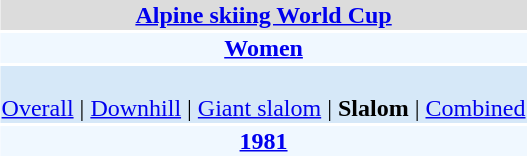<table align="right" class="toccolours" style="margin: 0 0 1em 1em;">
<tr>
<td colspan="2" align=center bgcolor=Gainsboro><strong><a href='#'>Alpine skiing World Cup</a></strong></td>
</tr>
<tr>
<td colspan="2" align=center bgcolor=AliceBlue><strong><a href='#'>Women</a></strong></td>
</tr>
<tr>
<td colspan="2" align=center bgcolor=D6E8F8><br><a href='#'>Overall</a> | 
<a href='#'>Downhill</a> | 
<a href='#'>Giant slalom</a> | 
<strong>Slalom</strong> | 
<a href='#'>Combined</a></td>
</tr>
<tr>
<td colspan="2" align=center bgcolor=AliceBlue><strong><a href='#'>1981</a></strong></td>
</tr>
</table>
